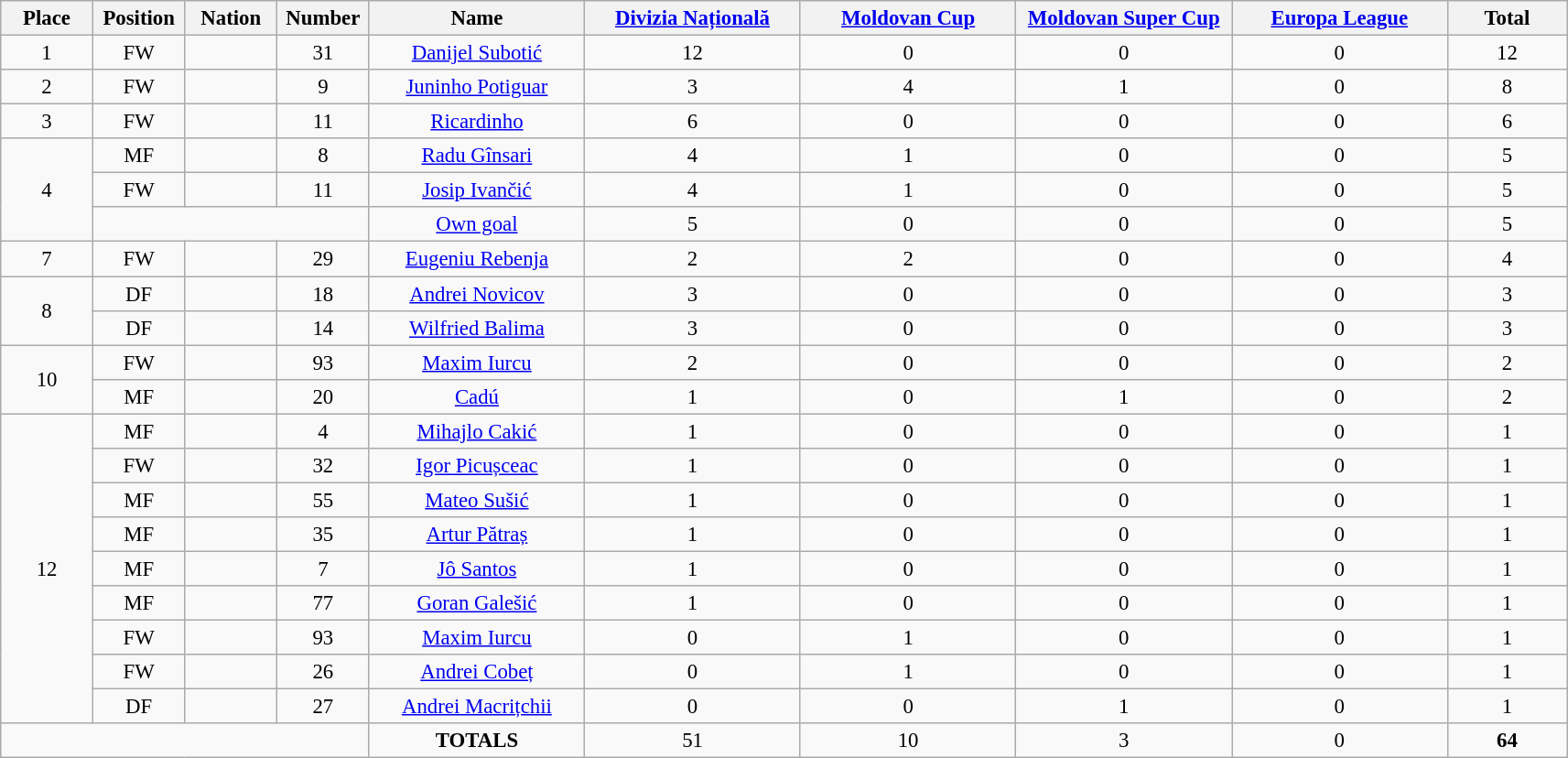<table class="wikitable" style="font-size: 95%; text-align: center;">
<tr>
<th width=60>Place</th>
<th width=60>Position</th>
<th width=60>Nation</th>
<th width=60>Number</th>
<th width=150>Name</th>
<th width=150><a href='#'>Divizia Națională</a></th>
<th width=150><a href='#'>Moldovan Cup</a></th>
<th width=150><a href='#'>Moldovan Super Cup</a></th>
<th width=150><a href='#'>Europa League</a></th>
<th width=80><strong>Total</strong></th>
</tr>
<tr>
<td>1</td>
<td>FW</td>
<td></td>
<td>31</td>
<td><a href='#'>Danijel Subotić</a></td>
<td>12</td>
<td>0</td>
<td>0</td>
<td>0</td>
<td>12</td>
</tr>
<tr>
<td>2</td>
<td>FW</td>
<td></td>
<td>9</td>
<td><a href='#'>Juninho Potiguar</a></td>
<td>3</td>
<td>4</td>
<td>1</td>
<td>0</td>
<td>8</td>
</tr>
<tr>
<td>3</td>
<td>FW</td>
<td></td>
<td>11</td>
<td><a href='#'>Ricardinho</a></td>
<td>6</td>
<td>0</td>
<td>0</td>
<td>0</td>
<td>6</td>
</tr>
<tr>
<td rowspan=3>4</td>
<td>MF</td>
<td></td>
<td>8</td>
<td><a href='#'>Radu Gînsari</a></td>
<td>4</td>
<td>1</td>
<td>0</td>
<td>0</td>
<td>5</td>
</tr>
<tr>
<td>FW</td>
<td></td>
<td>11</td>
<td><a href='#'>Josip Ivančić</a></td>
<td>4</td>
<td>1</td>
<td>0</td>
<td>0</td>
<td>5</td>
</tr>
<tr>
<td colspan=3></td>
<td><a href='#'>Own goal</a></td>
<td>5</td>
<td>0</td>
<td>0</td>
<td>0</td>
<td>5</td>
</tr>
<tr>
<td>7</td>
<td>FW</td>
<td></td>
<td>29</td>
<td><a href='#'>Eugeniu Rebenja</a></td>
<td>2</td>
<td>2</td>
<td>0</td>
<td>0</td>
<td>4</td>
</tr>
<tr>
<td rowspan=2>8</td>
<td>DF</td>
<td></td>
<td>18</td>
<td><a href='#'>Andrei Novicov</a></td>
<td>3</td>
<td>0</td>
<td>0</td>
<td>0</td>
<td>3</td>
</tr>
<tr>
<td>DF</td>
<td></td>
<td>14</td>
<td><a href='#'>Wilfried Balima</a></td>
<td>3</td>
<td>0</td>
<td>0</td>
<td>0</td>
<td>3</td>
</tr>
<tr>
<td rowspan=2>10</td>
<td>FW</td>
<td></td>
<td>93</td>
<td><a href='#'>Maxim Iurcu</a></td>
<td>2</td>
<td>0</td>
<td>0</td>
<td>0</td>
<td>2</td>
</tr>
<tr>
<td>MF</td>
<td></td>
<td>20</td>
<td><a href='#'>Cadú</a></td>
<td>1</td>
<td>0</td>
<td>1</td>
<td>0</td>
<td>2</td>
</tr>
<tr>
<td rowspan=9>12</td>
<td>MF</td>
<td></td>
<td>4</td>
<td><a href='#'>Mihajlo Cakić</a></td>
<td>1</td>
<td>0</td>
<td>0</td>
<td>0</td>
<td>1</td>
</tr>
<tr>
<td>FW</td>
<td></td>
<td>32</td>
<td><a href='#'>Igor Picușceac</a></td>
<td>1</td>
<td>0</td>
<td>0</td>
<td>0</td>
<td>1</td>
</tr>
<tr>
<td>MF</td>
<td></td>
<td>55</td>
<td><a href='#'>Mateo Sušić</a></td>
<td>1</td>
<td>0</td>
<td>0</td>
<td>0</td>
<td>1</td>
</tr>
<tr>
<td>MF</td>
<td></td>
<td>35</td>
<td><a href='#'>Artur Pătraș</a></td>
<td>1</td>
<td>0</td>
<td>0</td>
<td>0</td>
<td>1</td>
</tr>
<tr>
<td>MF</td>
<td></td>
<td>7</td>
<td><a href='#'>Jô Santos</a></td>
<td>1</td>
<td>0</td>
<td>0</td>
<td>0</td>
<td>1</td>
</tr>
<tr>
<td>MF</td>
<td></td>
<td>77</td>
<td><a href='#'>Goran Galešić</a></td>
<td>1</td>
<td>0</td>
<td>0</td>
<td>0</td>
<td>1</td>
</tr>
<tr>
<td>FW</td>
<td></td>
<td>93</td>
<td><a href='#'>Maxim Iurcu</a></td>
<td>0</td>
<td>1</td>
<td>0</td>
<td>0</td>
<td>1</td>
</tr>
<tr>
<td>FW</td>
<td></td>
<td>26</td>
<td><a href='#'>Andrei Cobeț</a></td>
<td>0</td>
<td>1</td>
<td>0</td>
<td>0</td>
<td>1</td>
</tr>
<tr>
<td>DF</td>
<td></td>
<td>27</td>
<td><a href='#'>Andrei Macrițchii</a></td>
<td>0</td>
<td>0</td>
<td>1</td>
<td>0</td>
<td>1</td>
</tr>
<tr>
<td colspan=4></td>
<td><strong>TOTALS</strong></td>
<td>51</td>
<td>10</td>
<td>3</td>
<td>0</td>
<td><strong>64</strong></td>
</tr>
</table>
